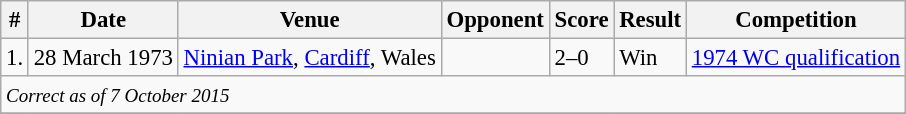<table class="wikitable" style="font-size:95%;">
<tr>
<th>#</th>
<th>Date</th>
<th>Venue</th>
<th>Opponent</th>
<th>Score</th>
<th>Result</th>
<th>Competition</th>
</tr>
<tr>
<td>1.</td>
<td>28 March 1973</td>
<td><a href='#'>Ninian Park</a>, <a href='#'>Cardiff</a>, Wales</td>
<td></td>
<td>2–0</td>
<td>Win</td>
<td><a href='#'>1974 WC qualification</a></td>
</tr>
<tr>
<td colspan="12"><small><em>Correct as of 7 October 2015</em></small></td>
</tr>
<tr>
</tr>
</table>
